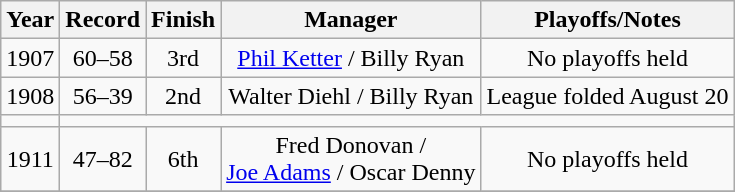<table class="wikitable">
<tr>
<th>Year</th>
<th>Record</th>
<th>Finish</th>
<th>Manager</th>
<th>Playoffs/Notes</th>
</tr>
<tr align=center>
<td>1907</td>
<td>60–58</td>
<td>3rd</td>
<td><a href='#'>Phil Ketter</a> / Billy Ryan</td>
<td>No playoffs held</td>
</tr>
<tr align=center>
<td>1908</td>
<td>56–39</td>
<td>2nd</td>
<td>Walter Diehl / Billy Ryan</td>
<td>League folded August 20</td>
</tr>
<tr align=center>
<td></td>
</tr>
<tr align=center>
<td>1911</td>
<td>47–82</td>
<td>6th</td>
<td>Fred Donovan /<br> <a href='#'>Joe Adams</a> / Oscar Denny</td>
<td>No playoffs held</td>
</tr>
<tr align=center>
</tr>
</table>
